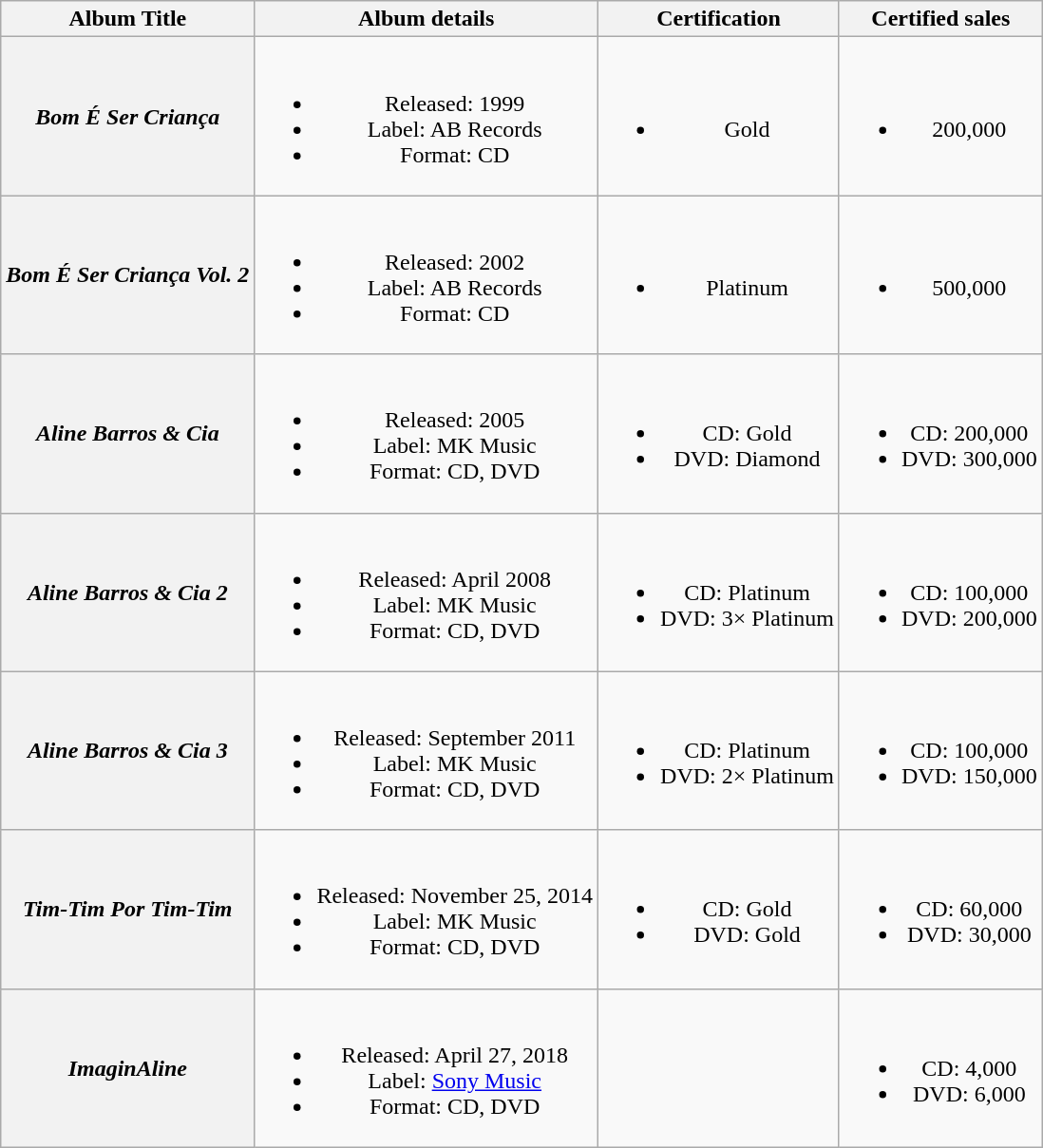<table class="wikitable plainrowheaders" style="text-align:center;" border="1">
<tr>
<th scope="col">Album Title</th>
<th scope="col">Album details</th>
<th scope="col">Certification</th>
<th scope="col">Certified sales</th>
</tr>
<tr>
<th scope="row"><em>Bom É Ser Criança</em></th>
<td><br><ul><li>Released: 1999</li><li>Label: AB Records</li><li>Format: CD</li></ul></td>
<td><br><ul><li>Gold</li></ul></td>
<td><br><ul><li>200,000</li></ul></td>
</tr>
<tr>
<th scope="row"><em>Bom É Ser Criança Vol. 2</em></th>
<td><br><ul><li>Released: 2002</li><li>Label: AB Records</li><li>Format: CD</li></ul></td>
<td><br><ul><li>Platinum</li></ul></td>
<td><br><ul><li>500,000</li></ul></td>
</tr>
<tr>
<th scope="row"><em>Aline Barros & Cia</em></th>
<td><br><ul><li>Released: 2005</li><li>Label: MK Music</li><li>Format: CD, DVD</li></ul></td>
<td><br><ul><li>CD: Gold</li><li>DVD: Diamond</li></ul></td>
<td><br><ul><li>CD: 200,000</li><li>DVD: 300,000</li></ul></td>
</tr>
<tr>
<th scope="row"><em>Aline Barros & Cia 2</em></th>
<td><br><ul><li>Released: April 2008</li><li>Label: MK Music</li><li>Format: CD, DVD</li></ul></td>
<td><br><ul><li>CD: Platinum</li><li>DVD: 3× Platinum</li></ul></td>
<td><br><ul><li>CD: 100,000</li><li>DVD: 200,000</li></ul></td>
</tr>
<tr>
<th scope="row"><em>Aline Barros & Cia 3</em></th>
<td><br><ul><li>Released: September 2011</li><li>Label: MK Music</li><li>Format: CD, DVD</li></ul></td>
<td><br><ul><li>CD: Platinum</li><li>DVD: 2× Platinum</li></ul></td>
<td><br><ul><li>CD: 100,000</li><li>DVD: 150,000</li></ul></td>
</tr>
<tr>
<th scope="row"><em>Tim-Tim Por Tim-Tim</em></th>
<td><br><ul><li>Released: November 25, 2014</li><li>Label: MK Music</li><li>Format: CD, DVD</li></ul></td>
<td><br><ul><li>CD: Gold</li><li>DVD: Gold</li></ul></td>
<td><br><ul><li>CD: 60,000</li><li>DVD: 30,000</li></ul></td>
</tr>
<tr>
<th scope="row"><em>ImaginAline</em></th>
<td><br><ul><li>Released: April 27, 2018</li><li>Label: <a href='#'>Sony Music</a></li><li>Format: CD, DVD</li></ul></td>
<td></td>
<td><br><ul><li>CD: 4,000</li><li>DVD: 6,000</li></ul></td>
</tr>
</table>
